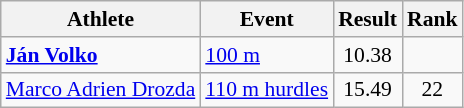<table class="wikitable" style="font-size:90%">
<tr>
<th>Athlete</th>
<th>Event</th>
<th>Result</th>
<th>Rank</th>
</tr>
<tr align=center>
<td align=left><strong><a href='#'>Ján Volko</a></strong></td>
<td align=left><a href='#'>100 m</a></td>
<td>10.38</td>
<td></td>
</tr>
<tr align=center>
<td align=left><a href='#'>Marco Adrien Drozda</a></td>
<td align=left><a href='#'>110 m hurdles</a></td>
<td>15.49</td>
<td>22</td>
</tr>
</table>
